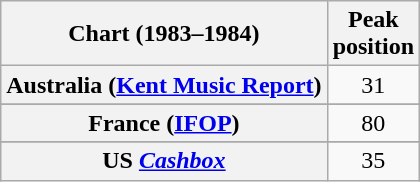<table class="wikitable sortable plainrowheaders" style="text-align:center">
<tr>
<th scope="col">Chart (1983–1984)</th>
<th scope="col">Peak<br>position</th>
</tr>
<tr>
<th scope="row">Australia (<a href='#'>Kent Music Report</a>)</th>
<td>31</td>
</tr>
<tr>
</tr>
<tr>
</tr>
<tr>
<th scope="row">France (<a href='#'>IFOP</a>)</th>
<td>80</td>
</tr>
<tr>
</tr>
<tr>
</tr>
<tr>
</tr>
<tr>
</tr>
<tr>
</tr>
<tr>
</tr>
<tr>
</tr>
<tr>
<th scope="row">US <em><a href='#'>Cashbox</a></em></th>
<td>35</td>
</tr>
</table>
